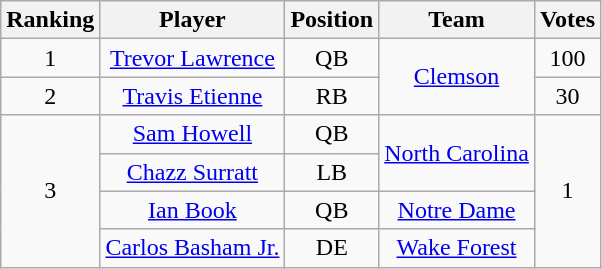<table class="wikitable" style="text-align: center;">
<tr>
<th>Ranking</th>
<th>Player</th>
<th>Position</th>
<th>Team</th>
<th>Votes</th>
</tr>
<tr>
<td>1</td>
<td><a href='#'>Trevor Lawrence</a></td>
<td>QB</td>
<td rowspan=2><a href='#'>Clemson</a></td>
<td>100</td>
</tr>
<tr>
<td>2</td>
<td><a href='#'>Travis Etienne</a></td>
<td>RB</td>
<td>30</td>
</tr>
<tr>
<td rowspan=4>3</td>
<td><a href='#'>Sam Howell</a></td>
<td>QB</td>
<td rowspan=2><a href='#'>North Carolina</a></td>
<td rowspan=4>1</td>
</tr>
<tr>
<td><a href='#'>Chazz Surratt</a></td>
<td>LB</td>
</tr>
<tr>
<td><a href='#'>Ian Book</a></td>
<td>QB</td>
<td><a href='#'>Notre Dame</a></td>
</tr>
<tr>
<td><a href='#'>Carlos Basham Jr.</a></td>
<td>DE</td>
<td><a href='#'>Wake Forest</a></td>
</tr>
</table>
